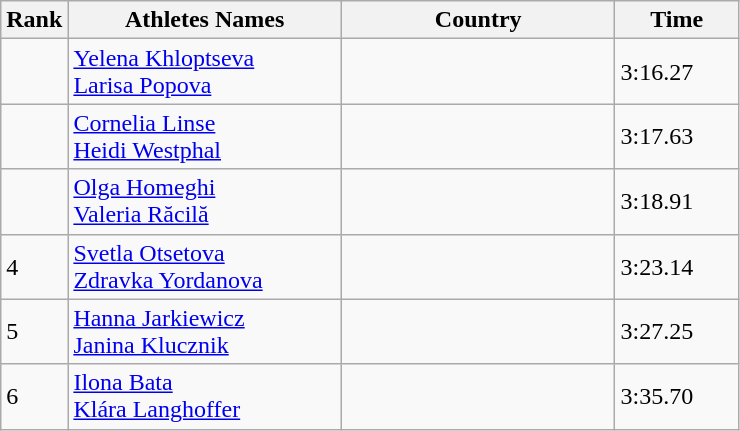<table class="wikitable">
<tr>
<th width=25>Rank</th>
<th width=175>Athletes Names</th>
<th width=175>Country</th>
<th width=75>Time</th>
</tr>
<tr>
<td></td>
<td><a href='#'>Yelena Khloptseva</a><br><a href='#'>Larisa Popova</a></td>
<td></td>
<td>3:16.27</td>
</tr>
<tr>
<td></td>
<td><a href='#'>Cornelia Linse</a><br><a href='#'>Heidi Westphal</a></td>
<td></td>
<td>3:17.63</td>
</tr>
<tr>
<td></td>
<td><a href='#'>Olga Homeghi</a><br><a href='#'>Valeria Răcilă</a></td>
<td></td>
<td>3:18.91</td>
</tr>
<tr>
<td>4</td>
<td><a href='#'>Svetla Otsetova</a><br><a href='#'>Zdravka Yordanova</a></td>
<td></td>
<td>3:23.14</td>
</tr>
<tr>
<td>5</td>
<td><a href='#'>Hanna Jarkiewicz</a><br><a href='#'>Janina Klucznik</a></td>
<td></td>
<td>3:27.25</td>
</tr>
<tr>
<td>6</td>
<td><a href='#'>Ilona Bata</a><br><a href='#'>Klára Langhoffer</a></td>
<td></td>
<td>3:35.70</td>
</tr>
</table>
